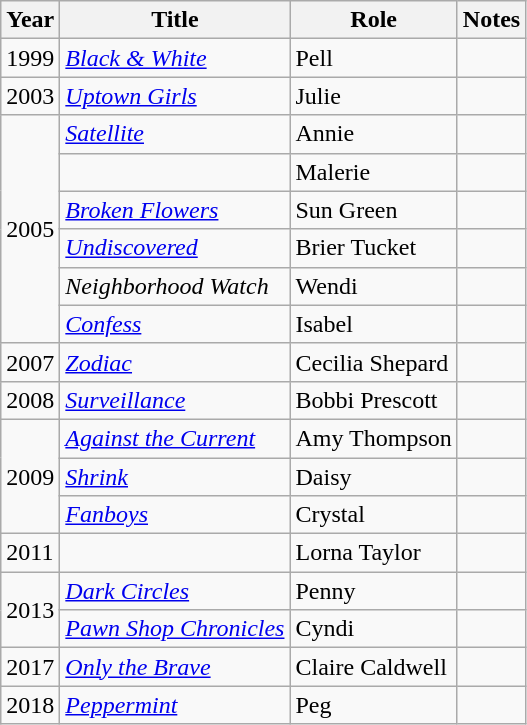<table class="wikitable sortable">
<tr>
<th>Year</th>
<th>Title</th>
<th>Role</th>
<th class="unsortable">Notes</th>
</tr>
<tr>
<td>1999</td>
<td><em><a href='#'>Black & White</a></em></td>
<td>Pell</td>
<td></td>
</tr>
<tr>
<td>2003</td>
<td><em><a href='#'>Uptown Girls</a></em></td>
<td>Julie</td>
<td></td>
</tr>
<tr>
<td rowspan="6">2005</td>
<td><em><a href='#'>Satellite</a></em></td>
<td>Annie</td>
<td></td>
</tr>
<tr>
<td><em></em></td>
<td>Malerie</td>
<td></td>
</tr>
<tr>
<td><em><a href='#'>Broken Flowers</a></em></td>
<td>Sun Green</td>
<td></td>
</tr>
<tr>
<td><em><a href='#'>Undiscovered</a></em></td>
<td>Brier Tucket</td>
<td></td>
</tr>
<tr>
<td><em>Neighborhood Watch</em></td>
<td>Wendi</td>
<td></td>
</tr>
<tr>
<td><em><a href='#'>Confess</a></em></td>
<td>Isabel</td>
<td></td>
</tr>
<tr>
<td>2007</td>
<td><em><a href='#'>Zodiac</a></em></td>
<td>Cecilia Shepard</td>
<td></td>
</tr>
<tr>
<td>2008</td>
<td><em><a href='#'>Surveillance</a></em></td>
<td>Bobbi Prescott</td>
<td></td>
</tr>
<tr>
<td rowspan="3">2009</td>
<td><em><a href='#'>Against the Current</a></em></td>
<td>Amy Thompson</td>
<td></td>
</tr>
<tr>
<td><em><a href='#'>Shrink</a></em></td>
<td>Daisy</td>
<td></td>
</tr>
<tr>
<td><em><a href='#'>Fanboys</a></em></td>
<td>Crystal</td>
<td></td>
</tr>
<tr>
<td>2011</td>
<td><em></em></td>
<td>Lorna Taylor</td>
<td></td>
</tr>
<tr>
<td rowspan="2">2013</td>
<td><em><a href='#'>Dark Circles</a></em></td>
<td>Penny</td>
<td></td>
</tr>
<tr>
<td><em><a href='#'>Pawn Shop Chronicles</a></em></td>
<td>Cyndi</td>
<td></td>
</tr>
<tr>
<td>2017</td>
<td><em><a href='#'>Only the Brave</a></em></td>
<td>Claire Caldwell</td>
<td></td>
</tr>
<tr>
<td>2018</td>
<td><em><a href='#'>Peppermint</a></em></td>
<td>Peg</td>
<td></td>
</tr>
</table>
